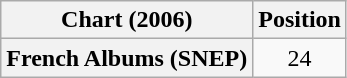<table class="wikitable plainrowheaders" style="text-align:center">
<tr>
<th scope="col">Chart (2006)</th>
<th scope="col">Position</th>
</tr>
<tr>
<th scope="row">French Albums (SNEP)</th>
<td>24</td>
</tr>
</table>
